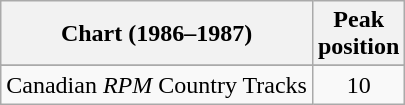<table class="wikitable sortable">
<tr>
<th align="left">Chart (1986–1987)</th>
<th align="center">Peak<br>position</th>
</tr>
<tr>
</tr>
<tr>
<td align="left">Canadian <em>RPM</em> Country Tracks</td>
<td align="center">10</td>
</tr>
</table>
